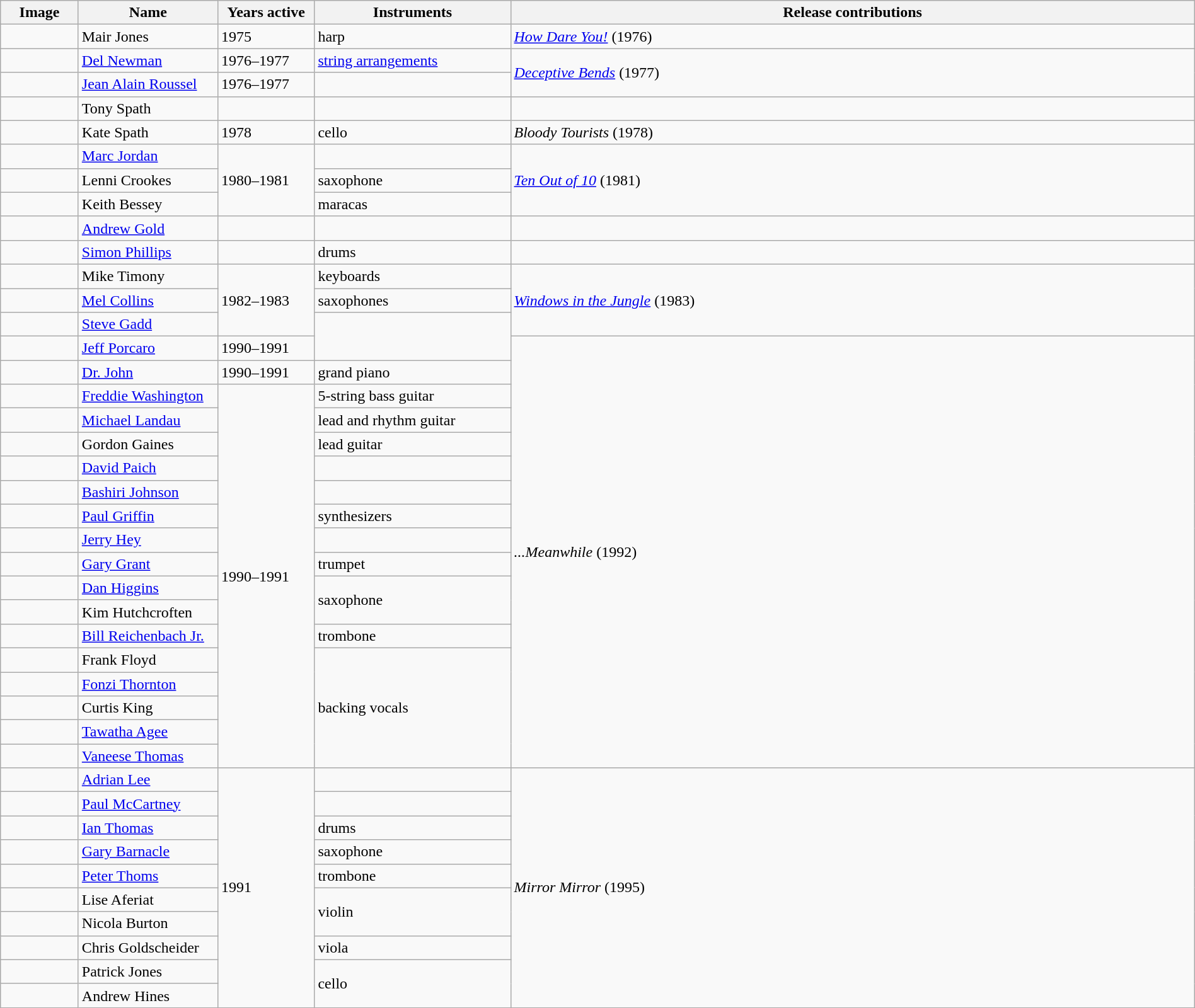<table class="wikitable" border="1" width="100%">
<tr>
<th width="75">Image</th>
<th width="140">Name</th>
<th width="95">Years active</th>
<th width="200">Instruments</th>
<th>Release contributions</th>
</tr>
<tr>
<td></td>
<td>Mair Jones</td>
<td>1975</td>
<td>harp</td>
<td><em><a href='#'>How Dare You!</a></em> (1976)</td>
</tr>
<tr>
<td></td>
<td><a href='#'>Del Newman</a></td>
<td>1976–1977 </td>
<td><a href='#'>string arrangements</a></td>
<td rowspan="2"><em><a href='#'>Deceptive Bends</a></em> (1977)</td>
</tr>
<tr>
<td></td>
<td><a href='#'>Jean Alain Roussel</a></td>
<td>1976–1977</td>
<td></td>
</tr>
<tr>
<td></td>
<td>Tony Spath</td>
<td></td>
<td></td>
<td></td>
</tr>
<tr>
<td></td>
<td>Kate Spath</td>
<td>1978</td>
<td>cello</td>
<td><em>Bloody Tourists</em> (1978)</td>
</tr>
<tr>
<td></td>
<td><a href='#'>Marc Jordan</a></td>
<td rowspan="3">1980–1981</td>
<td></td>
<td rowspan="3"><em><a href='#'>Ten Out of 10</a></em> (1981)</td>
</tr>
<tr>
<td></td>
<td>Lenni Crookes</td>
<td>saxophone</td>
</tr>
<tr>
<td></td>
<td>Keith Bessey</td>
<td>maracas</td>
</tr>
<tr>
<td></td>
<td><a href='#'>Andrew Gold</a></td>
<td></td>
<td></td>
<td></td>
</tr>
<tr>
<td></td>
<td><a href='#'>Simon Phillips</a></td>
<td></td>
<td>drums</td>
<td></td>
</tr>
<tr>
<td></td>
<td>Mike Timony</td>
<td rowspan="3">1982–1983</td>
<td>keyboards</td>
<td rowspan="3"><em><a href='#'>Windows in the Jungle</a></em> (1983)</td>
</tr>
<tr>
<td></td>
<td><a href='#'>Mel Collins</a></td>
<td>saxophones</td>
</tr>
<tr>
<td></td>
<td><a href='#'>Steve Gadd</a></td>
<td rowspan="2"></td>
</tr>
<tr>
<td></td>
<td><a href='#'>Jeff Porcaro</a></td>
<td>1990–1991 </td>
<td rowspan="18"><em>...Meanwhile</em> (1992)</td>
</tr>
<tr>
<td></td>
<td><a href='#'>Dr. John</a></td>
<td>1990–1991 </td>
<td>grand piano</td>
</tr>
<tr>
<td></td>
<td><a href='#'>Freddie Washington</a></td>
<td rowspan="16">1990–1991</td>
<td>5-string bass guitar</td>
</tr>
<tr>
<td></td>
<td><a href='#'>Michael Landau</a></td>
<td>lead and rhythm guitar</td>
</tr>
<tr>
<td></td>
<td>Gordon Gaines</td>
<td>lead guitar</td>
</tr>
<tr>
<td></td>
<td><a href='#'>David Paich</a></td>
<td></td>
</tr>
<tr>
<td></td>
<td><a href='#'>Bashiri Johnson</a></td>
<td></td>
</tr>
<tr>
<td></td>
<td><a href='#'>Paul Griffin</a></td>
<td>synthesizers</td>
</tr>
<tr>
<td></td>
<td><a href='#'>Jerry Hey</a></td>
<td></td>
</tr>
<tr>
<td></td>
<td><a href='#'>Gary Grant</a></td>
<td>trumpet</td>
</tr>
<tr>
<td></td>
<td><a href='#'>Dan Higgins</a></td>
<td rowspan="2">saxophone</td>
</tr>
<tr>
<td></td>
<td>Kim Hutchcroften</td>
</tr>
<tr>
<td></td>
<td><a href='#'>Bill Reichenbach Jr.</a></td>
<td>trombone</td>
</tr>
<tr>
<td></td>
<td>Frank Floyd</td>
<td rowspan="5">backing vocals</td>
</tr>
<tr>
<td></td>
<td><a href='#'>Fonzi Thornton</a></td>
</tr>
<tr>
<td></td>
<td>Curtis King</td>
</tr>
<tr>
<td></td>
<td><a href='#'>Tawatha Agee</a></td>
</tr>
<tr>
<td></td>
<td><a href='#'>Vaneese Thomas</a></td>
</tr>
<tr>
<td></td>
<td><a href='#'>Adrian Lee</a></td>
<td rowspan="10">1991</td>
<td></td>
<td rowspan="10"><em>Mirror Mirror</em> (1995)</td>
</tr>
<tr>
<td></td>
<td><a href='#'>Paul McCartney</a></td>
<td></td>
</tr>
<tr>
<td></td>
<td><a href='#'>Ian Thomas</a></td>
<td>drums</td>
</tr>
<tr>
<td></td>
<td><a href='#'>Gary Barnacle</a></td>
<td>saxophone</td>
</tr>
<tr>
<td></td>
<td><a href='#'>Peter Thoms</a></td>
<td>trombone</td>
</tr>
<tr>
<td></td>
<td>Lise Aferiat</td>
<td rowspan="2">violin</td>
</tr>
<tr>
<td></td>
<td>Nicola Burton</td>
</tr>
<tr>
<td></td>
<td>Chris Goldscheider</td>
<td>viola</td>
</tr>
<tr>
<td></td>
<td>Patrick Jones</td>
<td rowspan="2">cello</td>
</tr>
<tr>
<td></td>
<td>Andrew Hines</td>
</tr>
</table>
